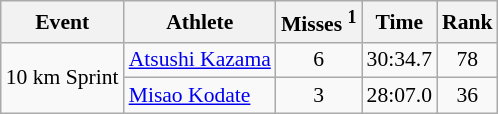<table class="wikitable" style="font-size:90%">
<tr>
<th>Event</th>
<th>Athlete</th>
<th>Misses <sup>1</sup></th>
<th>Time</th>
<th>Rank</th>
</tr>
<tr>
<td rowspan="2">10 km Sprint</td>
<td><a href='#'>Atsushi Kazama</a></td>
<td align="center">6</td>
<td align="center">30:34.7</td>
<td align="center">78</td>
</tr>
<tr>
<td><a href='#'>Misao Kodate</a></td>
<td align="center">3</td>
<td align="center">28:07.0</td>
<td align="center">36</td>
</tr>
</table>
